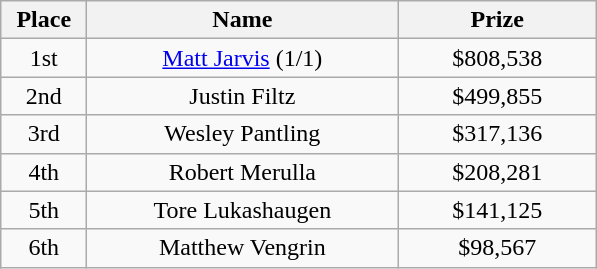<table class="wikitable">
<tr>
<th width="50">Place</th>
<th width="200">Name</th>
<th width="125">Prize</th>
</tr>
<tr>
<td align = "center">1st</td>
<td align = "center"><a href='#'>Matt Jarvis</a> (1/1)</td>
<td align = "center">$808,538</td>
</tr>
<tr>
<td align = "center">2nd</td>
<td align = "center">Justin Filtz</td>
<td align = "center">$499,855</td>
</tr>
<tr>
<td align = "center">3rd</td>
<td align = "center">Wesley Pantling</td>
<td align = "center">$317,136</td>
</tr>
<tr>
<td align = "center">4th</td>
<td align = "center">Robert Merulla</td>
<td align = "center">$208,281</td>
</tr>
<tr>
<td align = "center">5th</td>
<td align = "center">Tore Lukashaugen</td>
<td align = "center">$141,125</td>
</tr>
<tr>
<td align = "center">6th</td>
<td align = "center">Matthew Vengrin</td>
<td align = "center">$98,567</td>
</tr>
</table>
